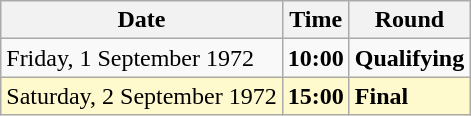<table class="wikitable">
<tr>
<th>Date</th>
<th>Time</th>
<th>Round</th>
</tr>
<tr>
<td>Friday, 1 September 1972</td>
<td><strong>10:00</strong></td>
<td><strong>Qualifying</strong></td>
</tr>
<tr style=background:lemonchiffon>
<td>Saturday, 2 September 1972</td>
<td><strong>15:00</strong></td>
<td><strong>Final</strong></td>
</tr>
</table>
